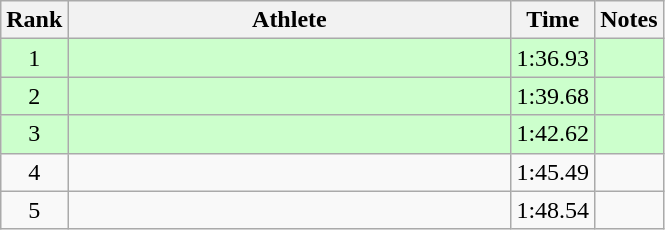<table class="wikitable" style="text-align:center">
<tr>
<th>Rank</th>
<th Style="width:18em">Athlete</th>
<th>Time</th>
<th>Notes</th>
</tr>
<tr style="background:#cfc">
<td>1</td>
<td style="text-align:left"></td>
<td>1:36.93</td>
<td></td>
</tr>
<tr style="background:#cfc">
<td>2</td>
<td style="text-align:left"></td>
<td>1:39.68</td>
<td></td>
</tr>
<tr style="background:#cfc">
<td>3</td>
<td style="text-align:left"></td>
<td>1:42.62</td>
<td></td>
</tr>
<tr>
<td>4</td>
<td style="text-align:left"></td>
<td>1:45.49</td>
<td></td>
</tr>
<tr>
<td>5</td>
<td style="text-align:left"></td>
<td>1:48.54</td>
<td></td>
</tr>
</table>
